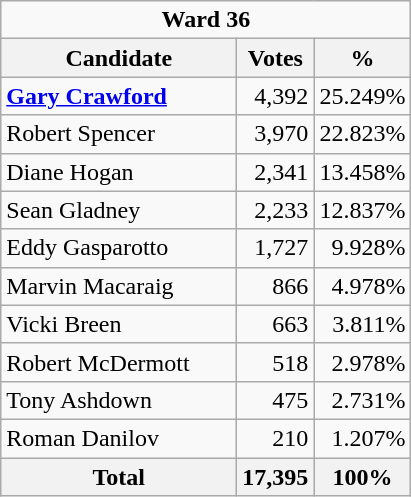<table class="wikitable">
<tr>
<td Colspan="3" align="center"><strong>Ward 36</strong></td>
</tr>
<tr>
<th bgcolor="#DDDDFF" width="150px">Candidate</th>
<th bgcolor="#DDDDFF">Votes</th>
<th bgcolor="#DDDDFF">%</th>
</tr>
<tr>
<td><strong><a href='#'>Gary Crawford</a></strong></td>
<td align=right>4,392</td>
<td align=right>25.249%</td>
</tr>
<tr>
<td>Robert Spencer</td>
<td align=right>3,970</td>
<td align=right>22.823%</td>
</tr>
<tr>
<td>Diane Hogan</td>
<td align=right>2,341</td>
<td align=right>13.458%</td>
</tr>
<tr>
<td>Sean Gladney</td>
<td align=right>2,233</td>
<td align=right>12.837%</td>
</tr>
<tr>
<td>Eddy Gasparotto</td>
<td align=right>1,727</td>
<td align=right>9.928%</td>
</tr>
<tr>
<td>Marvin Macaraig</td>
<td align=right>866</td>
<td align=right>4.978%</td>
</tr>
<tr>
<td>Vicki Breen</td>
<td align=right>663</td>
<td align=right>3.811%</td>
</tr>
<tr>
<td>Robert McDermott</td>
<td align=right>518</td>
<td align=right>2.978%</td>
</tr>
<tr>
<td>Tony Ashdown</td>
<td align=right>475</td>
<td align=right>2.731%</td>
</tr>
<tr>
<td>Roman Danilov</td>
<td align=right>210</td>
<td align=right>1.207%</td>
</tr>
<tr>
<th>Total</th>
<th align=right>17,395</th>
<th align=right>100%</th>
</tr>
</table>
